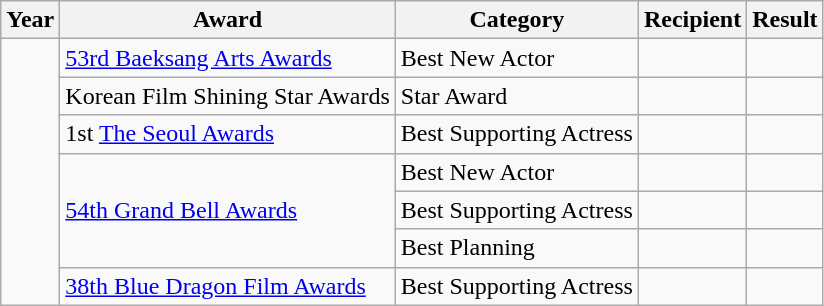<table class="wikitable">
<tr>
<th>Year</th>
<th>Award</th>
<th>Category</th>
<th>Recipient</th>
<th>Result</th>
</tr>
<tr>
<td rowspan="7"></td>
<td><a href='#'>53rd Baeksang Arts Awards</a></td>
<td>Best New Actor</td>
<td></td>
<td></td>
</tr>
<tr>
<td>Korean Film Shining Star Awards</td>
<td>Star Award</td>
<td></td>
<td></td>
</tr>
<tr>
<td>1st <a href='#'>The Seoul Awards</a></td>
<td>Best Supporting Actress</td>
<td></td>
<td></td>
</tr>
<tr>
<td rowspan="3"><a href='#'>54th Grand Bell Awards</a></td>
<td>Best New Actor</td>
<td></td>
<td></td>
</tr>
<tr>
<td>Best Supporting Actress</td>
<td></td>
<td></td>
</tr>
<tr>
<td>Best Planning</td>
<td></td>
<td></td>
</tr>
<tr>
<td><a href='#'>38th Blue Dragon Film Awards</a></td>
<td>Best Supporting Actress</td>
<td></td>
<td></td>
</tr>
</table>
